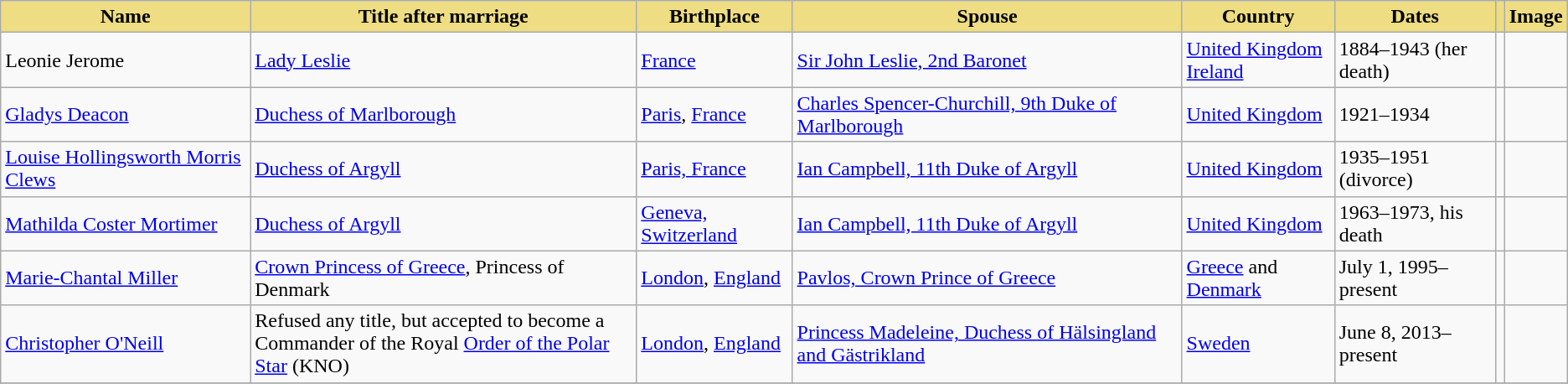<table class="wikitable">
<tr>
<th style="background:#EEDD82;">Name</th>
<th style="background:#EEDD82;" width=300>Title after marriage</th>
<th style="background:#EEDD82;">Birthplace</th>
<th style="background:#EEDD82;">Spouse</th>
<th style="background:#EEDD82;">Country</th>
<th style="background:#EEDD82;">Dates</th>
<th style="background:#EEDD82;"></th>
<th style="background:#EEDD82;">Image</th>
</tr>
<tr>
<td>Leonie Jerome</td>
<td><a href='#'>Lady Leslie</a></td>
<td><a href='#'>France</a></td>
<td><a href='#'>Sir John Leslie, 2nd Baronet</a></td>
<td><a href='#'>United Kingdom</a><br><a href='#'>Ireland</a></td>
<td>1884–1943 (her death)</td>
<td></td>
<td></td>
</tr>
<tr>
<td><a href='#'>Gladys Deacon</a></td>
<td><a href='#'>Duchess of Marlborough</a></td>
<td><a href='#'>Paris</a>, <a href='#'>France</a>  </td>
<td><a href='#'>Charles Spencer-Churchill, 9th Duke of Marlborough</a></td>
<td><a href='#'>United Kingdom</a></td>
<td>1921–1934</td>
<td></td>
<td></td>
</tr>
<tr>
<td><a href='#'>Louise Hollingsworth Morris Clews</a></td>
<td><a href='#'>Duchess of Argyll</a></td>
<td><a href='#'>Paris, France</a></td>
<td><a href='#'>Ian Campbell, 11th Duke of Argyll</a></td>
<td><a href='#'>United Kingdom</a></td>
<td>1935–1951 (divorce)</td>
<td></td>
<td></td>
</tr>
<tr>
<td><a href='#'>Mathilda Coster Mortimer</a></td>
<td><a href='#'>Duchess of Argyll</a></td>
<td><a href='#'>Geneva, Switzerland</a></td>
<td><a href='#'>Ian Campbell, 11th Duke of Argyll</a></td>
<td><a href='#'>United Kingdom</a></td>
<td>1963–1973, his death</td>
<td></td>
<td></td>
</tr>
<tr>
<td><a href='#'>Marie-Chantal Miller</a></td>
<td><a href='#'>Crown Princess of Greece</a>, Princess of Denmark</td>
<td><a href='#'>London</a>, <a href='#'>England</a> </td>
<td><a href='#'>Pavlos, Crown Prince of Greece</a></td>
<td><a href='#'>Greece</a> and <a href='#'>Denmark</a></td>
<td>July 1, 1995–present</td>
<td></td>
<td></td>
</tr>
<tr>
<td><a href='#'>Christopher O'Neill</a></td>
<td>Refused any title, but accepted to become a Commander of the Royal <a href='#'>Order of the Polar Star</a> (KNO)</td>
<td><a href='#'>London</a>, <a href='#'>England</a> </td>
<td><a href='#'>Princess Madeleine, Duchess of Hälsingland and Gästrikland</a></td>
<td><a href='#'>Sweden</a></td>
<td>June 8, 2013–present</td>
<td></td>
<td></td>
</tr>
<tr>
</tr>
</table>
